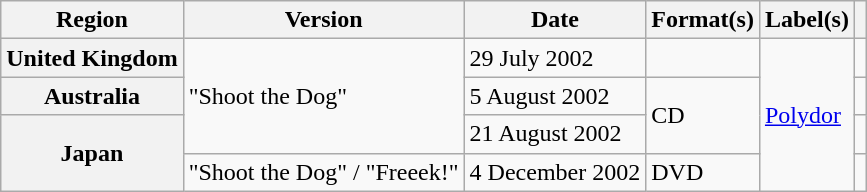<table class="wikitable plainrowheaders">
<tr>
<th scope="col">Region</th>
<th scope="col">Version</th>
<th scope="col">Date</th>
<th scope="col">Format(s)</th>
<th scope="col">Label(s)</th>
<th scope="col"></th>
</tr>
<tr>
<th scope="row">United Kingdom</th>
<td rowspan="3">"Shoot the Dog"</td>
<td>29 July 2002</td>
<td></td>
<td rowspan="4"><a href='#'>Polydor</a></td>
<td></td>
</tr>
<tr>
<th scope="row">Australia</th>
<td>5 August 2002</td>
<td rowspan="2">CD</td>
<td></td>
</tr>
<tr>
<th scope="row" rowspan="2">Japan</th>
<td>21 August 2002</td>
<td></td>
</tr>
<tr>
<td>"Shoot the Dog" / "Freeek!"</td>
<td>4 December 2002</td>
<td>DVD</td>
<td></td>
</tr>
</table>
